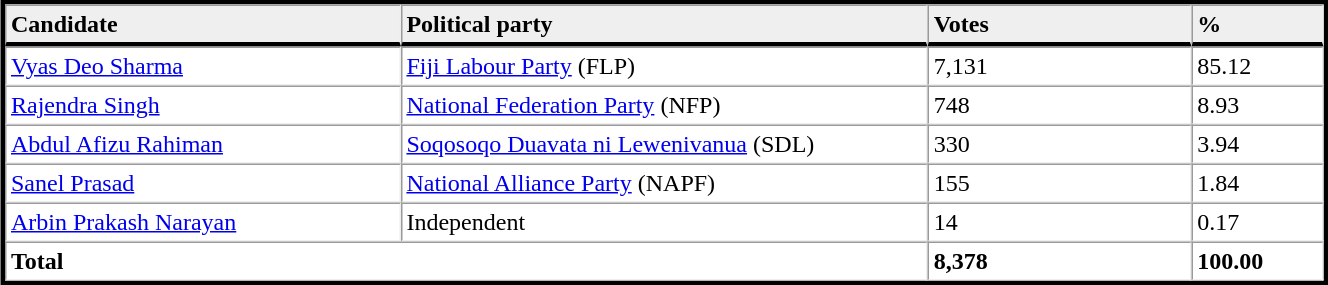<table table width="70%" border="1" align="center" cellpadding=3 cellspacing=0 style="margin:5px; border:3px solid;">
<tr>
<td td width="30%" style="border-bottom:3px solid; background:#efefef;"><strong>Candidate</strong></td>
<td td width="40%" style="border-bottom:3px solid; background:#efefef;"><strong>Political party</strong></td>
<td td width="20%" style="border-bottom:3px solid; background:#efefef;"><strong>Votes</strong></td>
<td td width="10%" style="border-bottom:3px solid; background:#efefef;"><strong>%</strong></td>
</tr>
<tr>
<td><a href='#'>Vyas Deo Sharma</a></td>
<td><a href='#'>Fiji Labour Party</a> (FLP)</td>
<td>7,131</td>
<td>85.12</td>
</tr>
<tr>
<td><a href='#'>Rajendra Singh</a></td>
<td><a href='#'>National Federation Party</a> (NFP)</td>
<td>748</td>
<td>8.93</td>
</tr>
<tr>
<td><a href='#'>Abdul Afizu Rahiman</a></td>
<td><a href='#'>Soqosoqo Duavata ni Lewenivanua</a> (SDL)</td>
<td>330</td>
<td>3.94</td>
</tr>
<tr>
<td><a href='#'>Sanel Prasad</a></td>
<td><a href='#'>National Alliance Party</a> (NAPF)</td>
<td>155</td>
<td>1.84</td>
</tr>
<tr>
<td><a href='#'>Arbin Prakash Narayan</a></td>
<td>Independent</td>
<td>14</td>
<td>0.17</td>
</tr>
<tr>
<td colspan=2><strong>Total</strong></td>
<td><strong>8,378</strong></td>
<td><strong>100.00</strong></td>
</tr>
<tr>
</tr>
</table>
